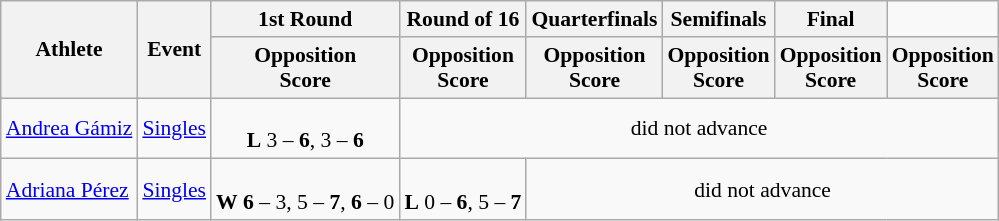<table class="wikitable" style="font-size:90%;">
<tr>
<th rowspan=2>Athlete</th>
<th rowspan=2>Event</th>
<th>1st Round</th>
<th>Round of 16</th>
<th>Quarterfinals</th>
<th>Semifinals</th>
<th>Final</th>
</tr>
<tr>
<th>Opposition<br>Score</th>
<th>Opposition<br>Score</th>
<th>Opposition<br>Score</th>
<th>Opposition<br>Score</th>
<th>Opposition<br>Score</th>
<th>Opposition<br>Score</th>
</tr>
<tr>
<td><a href='#'>Andrea Gámiz</a></td>
<td><a href='#'>Singles</a></td>
<td align=center><br><strong>L</strong> 3 – <strong>6</strong>, 3 – <strong>6</strong></td>
<td style="text-align:center;" colspan="7">did not advance</td>
</tr>
<tr>
<td><a href='#'>Adriana Pérez</a></td>
<td><a href='#'>Singles</a></td>
<td align=center><br><strong>W</strong> <strong>6</strong> – 3, 5 – <strong>7</strong>, <strong>6</strong> – 0</td>
<td align=center><br><strong>L</strong> 0 – <strong>6</strong>, 5 – <strong>7</strong></td>
<td style="text-align:center;" colspan="7">did not advance</td>
</tr>
</table>
